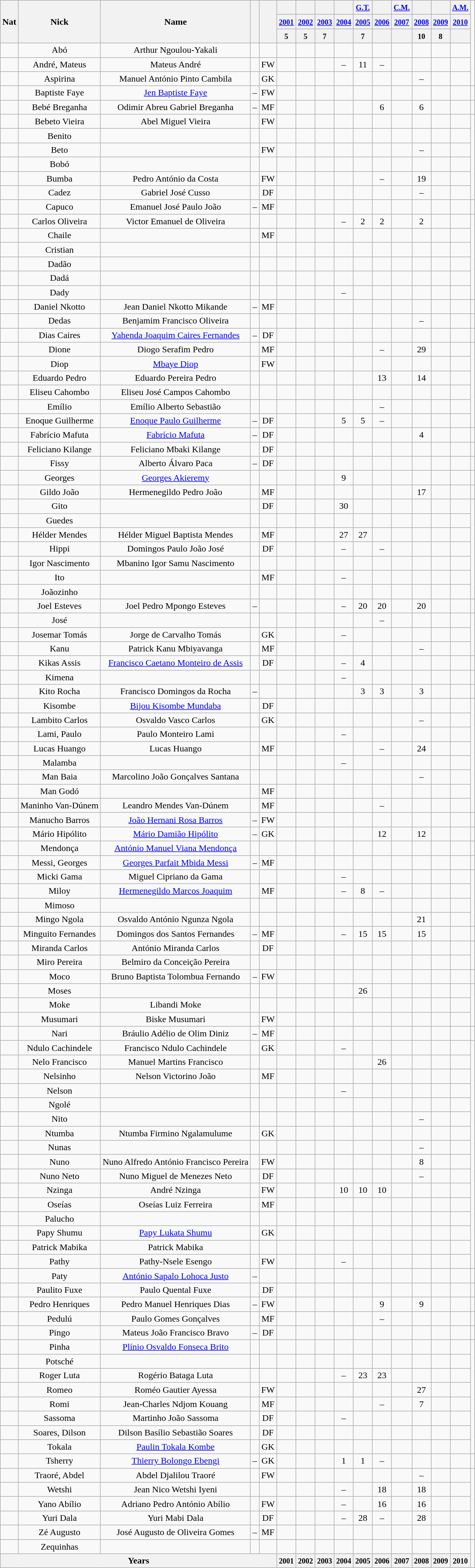<table class="wikitable plainrowheaders sortable" style="text-align:center">
<tr>
<th scope="col" rowspan="3">Nat</th>
<th scope="col" rowspan="3">Nick</th>
<th scope="col" rowspan="3">Name</th>
<th scope="col" rowspan="3"></th>
<th scope="col" rowspan="3"></th>
<th colspan="1"><small></small></th>
<th colspan="1"><small></small></th>
<th colspan="1"><small></small></th>
<th colspan="1"><small></small></th>
<th colspan="1"><small><a href='#'>G.T.</a></small></th>
<th colspan="1"><small></small></th>
<th colspan="1"><small><a href='#'>C.M.</a></small></th>
<th colspan="1"><small></small></th>
<th colspan="1"><small></small></th>
<th colspan="1"><small><a href='#'>A.M.</a></small></th>
</tr>
<tr>
<th colspan="1"><small><a href='#'>2001</a></small></th>
<th colspan="1"><small><a href='#'>2002</a></small></th>
<th colspan="1"><small><a href='#'>2003</a></small></th>
<th colspan="1"><small><a href='#'>2004</a></small></th>
<th colspan="1"><small><a href='#'>2005</a></small></th>
<th colspan="1"><small><a href='#'>2006</a></small></th>
<th colspan="1"><small><a href='#'>2007</a></small></th>
<th colspan="1"><small><a href='#'>2008</a></small></th>
<th colspan="1"><small><a href='#'>2009</a></small></th>
<th colspan="1"><small><a href='#'>2010</a></small></th>
</tr>
<tr>
<th scope="col" rowspan="1"><small>5</small></th>
<th scope="col" rowspan="1"><small>5</small></th>
<th scope="col" rowspan="1"><small>7</small></th>
<th scope="col" rowspan="1"><small></small></th>
<th scope="col" rowspan="1"><small>7</small></th>
<th scope="col" rowspan="1"><small></small></th>
<th scope="col" rowspan="1"><small></small></th>
<th scope="col" rowspan="1"><small>10</small></th>
<th scope="col" rowspan="1"><small>8</small></th>
<th scope="col" rowspan="1"><small></small></th>
</tr>
<tr>
<td></td>
<td>Abó</td>
<td>Arthur Ngoulou-Yakali</td>
<td></td>
<td></td>
<td></td>
<td></td>
<td></td>
<td></td>
<td></td>
<td></td>
<td></td>
<td></td>
<td></td>
<td></td>
</tr>
<tr>
<td></td>
<td>André, Mateus</td>
<td>Mateus André</td>
<td></td>
<td>FW</td>
<td></td>
<td></td>
<td></td>
<td data-sort-value="40">–</td>
<td>11</td>
<td data-sort-value="40">–</td>
<td></td>
<td></td>
<td></td>
<td></td>
</tr>
<tr>
<td></td>
<td>Aspirina</td>
<td>Manuel António Pinto Cambila</td>
<td></td>
<td data-sort-value="1">GK</td>
<td></td>
<td></td>
<td></td>
<td></td>
<td></td>
<td></td>
<td data-sort-value="20077"><a href='#'></a></td>
<td data-sort-value="40">–</td>
<td data-sort-value="20099"><a href='#'></a></td>
<td></td>
</tr>
<tr>
<td></td>
<td>Baptiste Faye</td>
<td><a href='#'>Jen Baptiste Faye</a></td>
<td data-sort-value="99">–</td>
<td>FW</td>
<td></td>
<td></td>
<td></td>
<td></td>
<td></td>
<td></td>
<td></td>
<td></td>
<td></td>
<td></td>
<td></td>
</tr>
<tr>
<td></td>
<td>Bebé Breganha</td>
<td>Odimir Abreu Gabriel Breganha</td>
<td data-sort-value="99">–</td>
<td data-sort-value="3">MF</td>
<td></td>
<td></td>
<td></td>
<td></td>
<td></td>
<td data-sort-value="06">6</td>
<td></td>
<td data-sort-value="06">6</td>
<td></td>
<td data-sort-value="20100"><a href='#'></a></td>
<td></td>
</tr>
<tr>
<td></td>
<td>Bebeto Vieira</td>
<td>Abel Miguel Vieira</td>
<td></td>
<td>FW</td>
<td></td>
<td></td>
<td></td>
<td data-sort-value="2004"><a href='#'></a></td>
<td></td>
<td></td>
<td></td>
<td></td>
<td></td>
<td></td>
</tr>
<tr>
<td></td>
<td>Benito</td>
<td></td>
<td></td>
<td></td>
<td></td>
<td></td>
<td></td>
<td></td>
<td></td>
<td></td>
<td></td>
<td></td>
<td></td>
<td></td>
</tr>
<tr>
<td></td>
<td>Beto</td>
<td></td>
<td></td>
<td>FW</td>
<td></td>
<td></td>
<td></td>
<td></td>
<td></td>
<td></td>
<td></td>
<td data-sort-value="40">–</td>
<td></td>
<td></td>
</tr>
<tr>
<td></td>
<td>Bobó</td>
<td></td>
<td></td>
<td></td>
<td></td>
<td></td>
<td></td>
<td></td>
<td></td>
<td></td>
<td></td>
<td></td>
<td></td>
<td></td>
</tr>
<tr>
<td></td>
<td>Bumba</td>
<td>Pedro António da Costa</td>
<td></td>
<td>FW</td>
<td></td>
<td></td>
<td></td>
<td></td>
<td></td>
<td data-sort-value="40">–</td>
<td></td>
<td>19</td>
<td data-sort-value="20099"><a href='#'></a></td>
<td></td>
</tr>
<tr>
<td></td>
<td>Cadez</td>
<td>Gabriel José Cusso</td>
<td></td>
<td data-sort-value="2">DF</td>
<td></td>
<td></td>
<td></td>
<td></td>
<td></td>
<td></td>
<td></td>
<td data-sort-value="40">–</td>
<td data-sort-value="20099"><a href='#'></a></td>
<td></td>
</tr>
<tr>
<td></td>
<td>Capuco</td>
<td>Emanuel José Paulo João</td>
<td data-sort-value="99">–</td>
<td data-sort-value="3">MF</td>
<td></td>
<td></td>
<td></td>
<td></td>
<td></td>
<td></td>
<td></td>
<td></td>
<td></td>
<td></td>
<td></td>
</tr>
<tr>
<td></td>
<td>Carlos Oliveira</td>
<td>Victor Emanuel de Oliveira</td>
<td></td>
<td data-sort-value="2"></td>
<td></td>
<td></td>
<td></td>
<td data-sort-value="40">–</td>
<td data-sort-value="02">2</td>
<td data-sort-value="02">2</td>
<td></td>
<td data-sort-value="02">2</td>
<td data-sort-value="20099"><a href='#'></a></td>
<td></td>
</tr>
<tr>
<td></td>
<td>Chaile</td>
<td></td>
<td></td>
<td data-sort-value="3">MF</td>
<td></td>
<td></td>
<td></td>
<td data-sort-value="2004"><a href='#'></a></td>
<td></td>
<td></td>
<td></td>
<td></td>
<td></td>
<td></td>
</tr>
<tr>
<td></td>
<td>Cristian</td>
<td></td>
<td></td>
<td></td>
<td></td>
<td></td>
<td></td>
<td></td>
<td></td>
<td></td>
<td></td>
<td></td>
<td></td>
<td></td>
</tr>
<tr>
<td></td>
<td data-sort-value="Dadao">Dadão</td>
<td></td>
<td></td>
<td></td>
<td></td>
<td></td>
<td></td>
<td></td>
<td></td>
<td></td>
<td></td>
<td></td>
<td></td>
<td></td>
</tr>
<tr>
<td></td>
<td data-sort-value="Dada">Dadá</td>
<td></td>
<td></td>
<td></td>
<td></td>
<td></td>
<td></td>
<td></td>
<td></td>
<td></td>
<td></td>
<td></td>
<td></td>
<td></td>
</tr>
<tr>
<td></td>
<td>Dady</td>
<td></td>
<td></td>
<td></td>
<td></td>
<td></td>
<td></td>
<td data-sort-value="40">–</td>
<td></td>
<td></td>
<td></td>
<td></td>
<td></td>
<td></td>
</tr>
<tr>
<td></td>
<td>Daniel Nkotto</td>
<td>Jean Daniel Nkotto Mikande</td>
<td data-sort-value="99">–</td>
<td data-sort-value="3">MF</td>
<td></td>
<td></td>
<td></td>
<td></td>
<td></td>
<td></td>
<td></td>
<td></td>
<td></td>
<td></td>
<td></td>
</tr>
<tr>
<td></td>
<td>Dedas</td>
<td>Benjamim Francisco Oliveira</td>
<td></td>
<td data-sort-value="2"></td>
<td></td>
<td></td>
<td></td>
<td></td>
<td></td>
<td></td>
<td data-sort-value="20077"><a href='#'></a></td>
<td data-sort-value="40">–</td>
<td></td>
<td></td>
</tr>
<tr>
<td></td>
<td>Dias Caires</td>
<td><a href='#'>Yahenda Joaquim Caires Fernandes</a></td>
<td data-sort-value="99">–</td>
<td data-sort-value="2">DF</td>
<td></td>
<td></td>
<td></td>
<td></td>
<td></td>
<td></td>
<td></td>
<td></td>
<td data-sort-value="20099"><a href='#'></a></td>
<td></td>
<td></td>
</tr>
<tr>
<td></td>
<td>Dione</td>
<td>Diogo Serafim Pedro</td>
<td></td>
<td data-sort-value="3">MF</td>
<td></td>
<td></td>
<td></td>
<td></td>
<td data-sort-value="20055"><a href='#'></a></td>
<td data-sort-value="40">–</td>
<td></td>
<td>29</td>
<td data-sort-value="20099"><a href='#'></a></td>
<td></td>
</tr>
<tr>
<td></td>
<td>Diop</td>
<td><a href='#'>Mbaye Diop</a></td>
<td></td>
<td>FW</td>
<td></td>
<td></td>
<td></td>
<td></td>
<td></td>
<td></td>
<td></td>
<td></td>
<td></td>
<td></td>
</tr>
<tr>
<td></td>
<td>Eduardo Pedro</td>
<td>Eduardo Pereira Pedro</td>
<td></td>
<td data-sort-value="2"></td>
<td></td>
<td></td>
<td></td>
<td></td>
<td></td>
<td>13</td>
<td></td>
<td>14</td>
<td data-sort-value="20099"><a href='#'></a></td>
<td></td>
</tr>
<tr>
<td></td>
<td>Eliseu Cahombo</td>
<td>Eliseu José Campos Cahombo</td>
<td></td>
<td></td>
<td></td>
<td></td>
<td></td>
<td data-sort-value="2004"><a href='#'></a></td>
<td></td>
<td data-sort-value="20066"><a href='#'></a></td>
<td></td>
<td></td>
<td></td>
<td></td>
</tr>
<tr>
<td></td>
<td>Emílio </td>
<td>Emílio Alberto Sebastião</td>
<td></td>
<td></td>
<td></td>
<td></td>
<td></td>
<td></td>
<td></td>
<td data-sort-value="40">–</td>
<td></td>
<td></td>
<td></td>
<td></td>
</tr>
<tr>
<td></td>
<td>Enoque Guilherme</td>
<td><a href='#'>Enoque Paulo Guilherme</a></td>
<td data-sort-value="40">–</td>
<td data-sort-value="2">DF</td>
<td></td>
<td></td>
<td></td>
<td data-sort-value="05">5</td>
<td data-sort-value="05">5</td>
<td data-sort-value="40">–</td>
<td></td>
<td></td>
<td></td>
<td></td>
</tr>
<tr>
<td></td>
<td>Fabrício Mafuta</td>
<td><a href='#'>Fabrício Mafuta</a></td>
<td data-sort-value="99">–</td>
<td data-sort-value="2">DF</td>
<td></td>
<td></td>
<td></td>
<td></td>
<td></td>
<td></td>
<td></td>
<td data-sort-value="04">4</td>
<td></td>
<td></td>
<td></td>
</tr>
<tr>
<td></td>
<td>Feliciano Kilange</td>
<td>Feliciano Mbaki Kilange</td>
<td></td>
<td data-sort-value="2">DF</td>
<td></td>
<td></td>
<td></td>
<td></td>
<td></td>
<td></td>
<td></td>
<td></td>
<td></td>
<td data-sort-value="20100"><a href='#'></a></td>
</tr>
<tr>
<td></td>
<td>Fissy</td>
<td>Alberto Álvaro Paca</td>
<td data-sort-value="99">–</td>
<td data-sort-value="2">DF</td>
<td></td>
<td></td>
<td></td>
<td></td>
<td></td>
<td></td>
<td></td>
<td></td>
<td data-sort-value="20099"><a href='#'></a></td>
<td></td>
<td></td>
</tr>
<tr>
<td></td>
<td>Georges</td>
<td><a href='#'>Georges Akieremy</a></td>
<td></td>
<td></td>
<td></td>
<td></td>
<td></td>
<td data-sort-value="09">9</td>
<td></td>
<td></td>
<td></td>
<td></td>
<td></td>
<td></td>
</tr>
<tr>
<td></td>
<td>Gildo João</td>
<td>Hermenegildo Pedro João</td>
<td></td>
<td data-sort-value="3">MF</td>
<td></td>
<td></td>
<td></td>
<td></td>
<td></td>
<td data-sort-value="20066"><a href='#'></a></td>
<td data-sort-value="20077"><a href='#'></a></td>
<td>17</td>
<td></td>
<td></td>
<td data-sort-value="2011"><a href='#'></a></td>
</tr>
<tr>
<td></td>
<td>Gito</td>
<td></td>
<td></td>
<td data-sort-value="2">DF</td>
<td></td>
<td></td>
<td></td>
<td>30</td>
<td></td>
<td></td>
<td></td>
<td></td>
<td></td>
<td></td>
</tr>
<tr>
<td></td>
<td>Guedes</td>
<td></td>
<td></td>
<td></td>
<td></td>
<td></td>
<td></td>
<td></td>
<td></td>
<td></td>
<td></td>
<td></td>
<td></td>
<td></td>
</tr>
<tr>
<td></td>
<td data-sort-value="Helder">Hélder Mendes</td>
<td data-sort-value="Helder">Hélder Miguel Baptista Mendes</td>
<td></td>
<td data-sort-value="3">MF</td>
<td></td>
<td></td>
<td data-sort-value="20033"><a href='#'></a></td>
<td>27</td>
<td>27</td>
<td></td>
<td></td>
<td></td>
<td></td>
<td></td>
</tr>
<tr>
<td></td>
<td>Hippi</td>
<td>Domingos Paulo João José</td>
<td></td>
<td data-sort-value="2">DF</td>
<td></td>
<td></td>
<td></td>
<td data-sort-value="40">–</td>
<td></td>
<td data-sort-value="40">–</td>
<td></td>
<td></td>
<td></td>
<td></td>
</tr>
<tr>
<td></td>
<td>Igor Nascimento</td>
<td>Mbanino Igor Samu Nascimento</td>
<td></td>
<td></td>
<td></td>
<td></td>
<td></td>
<td></td>
<td></td>
<td></td>
<td></td>
<td></td>
<td></td>
<td></td>
</tr>
<tr>
<td></td>
<td>Ito</td>
<td></td>
<td></td>
<td data-sort-value="3">MF</td>
<td></td>
<td></td>
<td data-sort-value="20033"><a href='#'></a></td>
<td data-sort-value="40">–</td>
<td></td>
<td></td>
<td></td>
<td></td>
<td></td>
<td></td>
</tr>
<tr>
<td></td>
<td data-sort-value="Joao">Joãozinho</td>
<td></td>
<td></td>
<td></td>
<td></td>
<td></td>
<td></td>
<td></td>
<td></td>
<td></td>
<td></td>
<td></td>
<td></td>
<td></td>
</tr>
<tr>
<td></td>
<td>Joel Esteves</td>
<td>Joel Pedro Mpongo Esteves</td>
<td data-sort-value="99">–</td>
<td data-sort-value="2"></td>
<td></td>
<td></td>
<td></td>
<td data-sort-value="40">–</td>
<td>20</td>
<td>20</td>
<td></td>
<td>20</td>
<td></td>
<td></td>
<td></td>
</tr>
<tr>
<td></td>
<td data-sort-value="Jose">José</td>
<td></td>
<td></td>
<td></td>
<td></td>
<td></td>
<td></td>
<td></td>
<td></td>
<td data-sort-value="40">–</td>
<td></td>
<td></td>
<td></td>
<td></td>
</tr>
<tr>
<td></td>
<td>Josemar Tomás</td>
<td>Jorge de Carvalho Tomás</td>
<td></td>
<td data-sort-value="1">GK</td>
<td></td>
<td></td>
<td data-sort-value="20033"><a href='#'></a></td>
<td data-sort-value="40">–</td>
<td data-sort-value="20055"><a href='#'></a></td>
<td></td>
<td></td>
<td></td>
<td></td>
<td></td>
</tr>
<tr>
<td></td>
<td>Kanu</td>
<td>Patrick Kanu Mbiyavanga</td>
<td></td>
<td data-sort-value="3">MF</td>
<td></td>
<td></td>
<td></td>
<td></td>
<td></td>
<td></td>
<td></td>
<td data-sort-value="40">–</td>
<td></td>
<td data-sort-value="20100"></td>
</tr>
<tr>
<td></td>
<td>Kikas Assis</td>
<td><a href='#'>Francisco Caetano Monteiro de Assis</a></td>
<td></td>
<td data-sort-value="2">DF</td>
<td></td>
<td></td>
<td></td>
<td data-sort-value="40">–</td>
<td data-sort-value="04">4</td>
<td></td>
<td></td>
<td data-sort-value="2008"><a href='#'></a></td>
<td data-sort-value="20099"><a href='#'></a></td>
<td></td>
<td data-sort-value="20100"><a href='#'></a></td>
</tr>
<tr>
<td></td>
<td>Kimena</td>
<td></td>
<td></td>
<td></td>
<td></td>
<td></td>
<td></td>
<td data-sort-value="40">–</td>
<td></td>
<td></td>
<td></td>
<td></td>
<td></td>
<td></td>
</tr>
<tr>
<td></td>
<td>Kito Rocha</td>
<td>Francisco Domingos da Rocha</td>
<td data-sort-value="99">–</td>
<td data-sort-value="2"></td>
<td></td>
<td></td>
<td></td>
<td></td>
<td data-sort-value="03">3</td>
<td data-sort-value="03">3</td>
<td></td>
<td data-sort-value="03">3</td>
<td></td>
<td></td>
<td></td>
</tr>
<tr>
<td></td>
<td>Kisombe</td>
<td><a href='#'>Bijou Kisombe Mundaba</a></td>
<td></td>
<td>DF</td>
<td></td>
<td></td>
<td></td>
<td></td>
<td></td>
<td></td>
<td></td>
<td></td>
<td></td>
<td></td>
</tr>
<tr>
<td></td>
<td>Lambito Carlos</td>
<td>Osvaldo Vasco Carlos</td>
<td></td>
<td data-sort-value="1">GK</td>
<td></td>
<td></td>
<td></td>
<td></td>
<td></td>
<td></td>
<td></td>
<td data-sort-value="40">–</td>
<td data-sort-value="20099"><a href='#'></a></td>
<td></td>
</tr>
<tr>
<td></td>
<td>Lami, Paulo</td>
<td>Paulo Monteiro Lami</td>
<td></td>
<td></td>
<td></td>
<td></td>
<td></td>
<td data-sort-value="40">–</td>
<td data-sort-value="20055"><a href='#'></a></td>
<td></td>
<td></td>
<td></td>
<td></td>
<td></td>
</tr>
<tr>
<td></td>
<td>Lucas Huango</td>
<td>Lucas Huango</td>
<td></td>
<td data-sort-value="3">MF</td>
<td></td>
<td></td>
<td></td>
<td data-sort-value="2004"><a href='#'></a></td>
<td></td>
<td data-sort-value="40">–</td>
<td></td>
<td>24</td>
<td></td>
<td></td>
</tr>
<tr>
<td></td>
<td>Malamba</td>
<td></td>
<td></td>
<td></td>
<td></td>
<td></td>
<td></td>
<td data-sort-value="40">–</td>
<td></td>
<td></td>
<td></td>
<td></td>
<td></td>
<td></td>
</tr>
<tr>
<td></td>
<td>Man Baia</td>
<td>Marcolino João Gonçalves Santana</td>
<td></td>
<td></td>
<td></td>
<td></td>
<td></td>
<td></td>
<td></td>
<td data-sort-value="20066"><a href='#'></a></td>
<td></td>
<td data-sort-value="40">–</td>
<td></td>
<td></td>
</tr>
<tr>
<td></td>
<td>Man Godó</td>
<td></td>
<td></td>
<td data-sort-value="3">MF</td>
<td></td>
<td></td>
<td></td>
<td></td>
<td></td>
<td></td>
<td></td>
<td></td>
<td></td>
<td></td>
</tr>
<tr>
<td></td>
<td>Maninho Van-Dúnem</td>
<td>Leandro Mendes Van-Dúnem</td>
<td></td>
<td data-sort-value="3">MF</td>
<td></td>
<td></td>
<td></td>
<td></td>
<td></td>
<td data-sort-value="40">–</td>
<td></td>
<td data-sort-value="2008"><a href='#'></a></td>
<td></td>
<td></td>
</tr>
<tr>
<td></td>
<td>Manucho Barros</td>
<td data-sort-value="Joao H"><a href='#'>João Hernani Rosa Barros</a></td>
<td data-sort-value="99">–</td>
<td>FW</td>
<td></td>
<td></td>
<td></td>
<td></td>
<td></td>
<td></td>
<td></td>
<td></td>
<td data-sort-value="20099"><a href='#'></a></td>
<td></td>
<td></td>
</tr>
<tr>
<td></td>
<td>Mário Hipólito</td>
<td><a href='#'>Mário Damião Hipólito</a></td>
<td data-sort-value="99">–</td>
<td data-sort-value="1">GK</td>
<td></td>
<td></td>
<td></td>
<td></td>
<td></td>
<td>12</td>
<td></td>
<td>12</td>
<td></td>
<td></td>
<td></td>
</tr>
<tr>
<td></td>
<td>Mendonça</td>
<td><a href='#'>António Manuel Viana Mendonça</a></td>
<td></td>
<td data-sort-value="3"></td>
<td></td>
<td></td>
<td></td>
<td></td>
<td></td>
<td></td>
<td></td>
<td></td>
<td></td>
<td></td>
</tr>
<tr>
<td></td>
<td>Messi, Georges</td>
<td><a href='#'>Georges Parfait Mbida Messi</a></td>
<td data-sort-value="99">–</td>
<td data-sort-value="3">MF</td>
<td></td>
<td></td>
<td></td>
<td></td>
<td></td>
<td></td>
<td></td>
<td></td>
<td></td>
<td></td>
<td></td>
</tr>
<tr>
<td></td>
<td>Micki Gama</td>
<td>Miguel Cipriano da Gama</td>
<td></td>
<td data-sort-value="2"></td>
<td></td>
<td></td>
<td></td>
<td data-sort-value="40">–</td>
<td></td>
<td></td>
<td></td>
<td></td>
<td></td>
<td></td>
</tr>
<tr>
<td></td>
<td>Miloy</td>
<td><a href='#'>Hermenegildo Marcos Joaquim</a></td>
<td></td>
<td data-sort-value="3">MF</td>
<td></td>
<td></td>
<td></td>
<td data-sort-value="40">–</td>
<td data-sort-value="08">8</td>
<td data-sort-value="40">–</td>
<td></td>
<td></td>
<td></td>
<td></td>
</tr>
<tr>
<td></td>
<td>Mimoso</td>
<td></td>
<td></td>
<td></td>
<td></td>
<td></td>
<td></td>
<td></td>
<td></td>
<td></td>
<td></td>
<td></td>
<td></td>
<td></td>
</tr>
<tr>
<td></td>
<td>Mingo Ngola</td>
<td>Osvaldo António Ngunza Ngola</td>
<td></td>
<td data-sort-value="3"></td>
<td></td>
<td></td>
<td></td>
<td></td>
<td></td>
<td></td>
<td></td>
<td>21</td>
<td></td>
<td></td>
</tr>
<tr>
<td></td>
<td>Minguito Fernandes</td>
<td>Domingos dos Santos Fernandes</td>
<td data-sort-value="99">–</td>
<td data-sort-value="3">MF</td>
<td></td>
<td></td>
<td></td>
<td data-sort-value="40">–</td>
<td>15</td>
<td>15</td>
<td></td>
<td>15</td>
<td></td>
<td></td>
<td></td>
</tr>
<tr>
<td></td>
<td>Miranda Carlos</td>
<td>António Miranda Carlos</td>
<td></td>
<td data-sort-value="2">DF</td>
<td></td>
<td></td>
<td></td>
<td></td>
<td></td>
<td></td>
<td></td>
<td></td>
<td></td>
<td></td>
</tr>
<tr>
<td></td>
<td>Miro Pereira</td>
<td>Belmiro da Conceição Pereira</td>
<td></td>
<td data-sort-value="2"></td>
<td></td>
<td></td>
<td></td>
<td data-sort-value="2004"><a href='#'></a></td>
<td></td>
<td></td>
<td></td>
<td></td>
<td></td>
<td></td>
</tr>
<tr>
<td></td>
<td>Moco</td>
<td>Bruno Baptista Tolombua Fernando</td>
<td data-sort-value="99">–</td>
<td>FW</td>
<td></td>
<td></td>
<td></td>
<td></td>
<td></td>
<td></td>
<td></td>
<td></td>
<td></td>
<td></td>
<td></td>
</tr>
<tr>
<td></td>
<td>Moses</td>
<td></td>
<td></td>
<td></td>
<td></td>
<td></td>
<td></td>
<td></td>
<td>26</td>
<td></td>
<td></td>
<td></td>
<td></td>
<td></td>
</tr>
<tr>
<td></td>
<td>Moke</td>
<td>Libandi Moke</td>
<td></td>
<td></td>
<td></td>
<td></td>
<td></td>
<td></td>
<td></td>
<td></td>
<td></td>
<td></td>
<td></td>
<td></td>
</tr>
<tr>
<td></td>
<td>Musumari</td>
<td>Biske Musumari</td>
<td></td>
<td>FW</td>
<td></td>
<td></td>
<td></td>
<td></td>
<td></td>
<td></td>
<td></td>
<td></td>
<td></td>
<td></td>
</tr>
<tr>
<td></td>
<td>Nari</td>
<td data-sort-value="Braulio">Bráulio Adélio de Olim Diniz</td>
<td data-sort-value="99">–</td>
<td data-sort-value="3">MF</td>
<td></td>
<td></td>
<td></td>
<td></td>
<td></td>
<td></td>
<td></td>
<td></td>
<td></td>
<td></td>
<td></td>
</tr>
<tr>
<td></td>
<td>Ndulo Cachindele</td>
<td>Francisco Ndulo Cachindele</td>
<td></td>
<td data-sort-value="1">GK</td>
<td></td>
<td></td>
<td></td>
<td data-sort-value="40">–</td>
<td></td>
<td data-sort-value="20066"><a href='#'></a></td>
<td></td>
<td></td>
<td></td>
<td></td>
</tr>
<tr>
<td></td>
<td>Nelo Francisco</td>
<td>Manuel Martins Francisco</td>
<td></td>
<td></td>
<td></td>
<td></td>
<td></td>
<td></td>
<td></td>
<td>26</td>
<td></td>
<td></td>
<td></td>
<td></td>
</tr>
<tr>
<td></td>
<td>Nelsinho</td>
<td>Nelson Victorino João</td>
<td></td>
<td data-sort-value="3">MF</td>
<td></td>
<td></td>
<td></td>
<td></td>
<td></td>
<td></td>
<td></td>
<td></td>
<td></td>
<td></td>
</tr>
<tr>
<td></td>
<td>Nelson</td>
<td></td>
<td></td>
<td></td>
<td></td>
<td></td>
<td data-sort-value="20033"><a href='#'></a></td>
<td data-sort-value="40">–</td>
<td></td>
<td></td>
<td></td>
<td></td>
<td></td>
<td></td>
</tr>
<tr>
<td></td>
<td>Ngolé</td>
<td></td>
<td></td>
<td></td>
<td></td>
<td></td>
<td></td>
<td></td>
<td></td>
<td></td>
<td></td>
<td></td>
<td></td>
<td></td>
</tr>
<tr>
<td></td>
<td>Nito</td>
<td></td>
<td></td>
<td></td>
<td></td>
<td></td>
<td></td>
<td></td>
<td></td>
<td></td>
<td></td>
<td data-sort-value="40">–</td>
<td></td>
<td></td>
</tr>
<tr>
<td></td>
<td>Ntumba</td>
<td>Ntumba Firmino Ngalamulume</td>
<td></td>
<td data-sort-value="1">GK</td>
<td></td>
<td></td>
<td></td>
<td></td>
<td></td>
<td></td>
<td></td>
<td data-sort-value="20088"><a href='#'></a></td>
<td></td>
<td></td>
</tr>
<tr>
<td></td>
<td>Nunas</td>
<td></td>
<td></td>
<td data-sort-value="3"></td>
<td></td>
<td></td>
<td></td>
<td></td>
<td></td>
<td data-sort-value="2006"><a href='#'></a></td>
<td></td>
<td data-sort-value="40">–</td>
<td></td>
<td></td>
</tr>
<tr>
<td></td>
<td>Nuno</td>
<td>Nuno Alfredo António Francisco Pereira</td>
<td></td>
<td>FW</td>
<td></td>
<td></td>
<td></td>
<td></td>
<td></td>
<td data-sort-value="20066"><a href='#'></a></td>
<td></td>
<td data-sort-value="08">8</td>
<td></td>
<td></td>
</tr>
<tr>
<td></td>
<td>Nuno Neto</td>
<td>Nuno Miguel de Menezes Neto</td>
<td></td>
<td data-sort-value="2">DF</td>
<td></td>
<td></td>
<td></td>
<td></td>
<td></td>
<td data-sort-value="20066"><a href='#'></a></td>
<td></td>
<td data-sort-value="40">–</td>
<td></td>
<td data-sort-value="20100"><a href='#'></a></td>
</tr>
<tr>
<td></td>
<td>Nzinga</td>
<td>André Nzinga</td>
<td></td>
<td>FW</td>
<td></td>
<td></td>
<td></td>
<td>10</td>
<td>10</td>
<td>10</td>
<td></td>
<td></td>
<td></td>
<td></td>
</tr>
<tr>
<td></td>
<td>Oseías</td>
<td>Oseías Luiz Ferreira</td>
<td></td>
<td data-sort-value="3">MF</td>
<td></td>
<td></td>
<td></td>
<td></td>
<td></td>
<td></td>
<td></td>
<td></td>
<td></td>
<td></td>
</tr>
<tr>
<td></td>
<td>Palucho</td>
<td></td>
<td></td>
<td></td>
<td></td>
<td></td>
<td></td>
<td></td>
<td></td>
<td></td>
<td></td>
<td></td>
<td></td>
<td></td>
</tr>
<tr>
<td></td>
<td>Papy Shumu</td>
<td><a href='#'>Papy Lukata Shumu</a></td>
<td></td>
<td data-sort-value="1">GK</td>
<td></td>
<td></td>
<td></td>
<td></td>
<td></td>
<td></td>
<td></td>
<td></td>
<td></td>
<td></td>
</tr>
<tr>
<td></td>
<td>Patrick Mabika</td>
<td>Patrick Mabika</td>
<td></td>
<td></td>
<td></td>
<td></td>
<td></td>
<td></td>
<td></td>
<td></td>
<td></td>
<td></td>
<td></td>
<td></td>
</tr>
<tr>
<td></td>
<td>Pathy </td>
<td>Pathy-Nsele Esengo</td>
<td></td>
<td>FW</td>
<td></td>
<td></td>
<td></td>
<td data-sort-value="40">–</td>
<td></td>
<td></td>
<td></td>
<td></td>
<td></td>
<td></td>
</tr>
<tr>
<td></td>
<td>Paty</td>
<td><a href='#'>António Sapalo Lohoca Justo</a></td>
<td data-sort-value="99">–</td>
<td data-sort-value="3"></td>
<td></td>
<td></td>
<td></td>
<td></td>
<td></td>
<td></td>
<td></td>
<td data-sort-value="2008"><a href='#'></a></td>
<td></td>
<td></td>
<td></td>
</tr>
<tr>
<td></td>
<td>Paulito Fuxe</td>
<td>Paulo Quental Fuxe</td>
<td></td>
<td data-sort-value="2">DF</td>
<td></td>
<td></td>
<td></td>
<td></td>
<td></td>
<td></td>
<td></td>
<td data-sort-value="2008"><a href='#'></a></td>
<td></td>
<td></td>
<td data-sort-value="2011"><a href='#'></a></td>
</tr>
<tr>
<td></td>
<td>Pedro Henriques</td>
<td>Pedro Manuel Henriques Dias</td>
<td data-sort-value="99">–</td>
<td>FW</td>
<td></td>
<td></td>
<td></td>
<td></td>
<td></td>
<td data-sort-value="09">9</td>
<td></td>
<td data-sort-value="09">9</td>
<td></td>
<td></td>
<td></td>
</tr>
<tr>
<td></td>
<td>Pedulú</td>
<td>Paulo Gomes Gonçalves</td>
<td></td>
<td data-sort-value="3">MF</td>
<td></td>
<td></td>
<td></td>
<td></td>
<td></td>
<td data-sort-value="40">–</td>
<td></td>
<td></td>
<td></td>
<td></td>
</tr>
<tr>
<td></td>
<td>Pingo</td>
<td>Mateus João Francisco Bravo</td>
<td data-sort-value="99">–</td>
<td data-sort-value="2">DF</td>
<td></td>
<td></td>
<td></td>
<td></td>
<td></td>
<td></td>
<td></td>
<td></td>
<td data-sort-value="20099"><a href='#'></a></td>
<td></td>
<td></td>
</tr>
<tr>
<td></td>
<td>Pinha</td>
<td><a href='#'>Plínio Osvaldo Fonseca Brito</a></td>
<td></td>
<td></td>
<td></td>
<td></td>
<td></td>
<td></td>
<td></td>
<td></td>
<td></td>
<td></td>
<td></td>
<td></td>
</tr>
<tr>
<td></td>
<td>Potsché</td>
<td></td>
<td></td>
<td></td>
<td></td>
<td></td>
<td></td>
<td></td>
<td></td>
<td></td>
<td></td>
<td></td>
<td></td>
<td></td>
</tr>
<tr>
<td></td>
<td>Roger Luta</td>
<td>Rogério Bataga Luta</td>
<td></td>
<td></td>
<td></td>
<td></td>
<td data-sort-value="20033"><a href='#'></a></td>
<td data-sort-value="40">–</td>
<td>23</td>
<td>23</td>
<td></td>
<td></td>
<td></td>
<td></td>
</tr>
<tr>
<td></td>
<td>Romeo</td>
<td>Roméo Gautier Ayessa</td>
<td></td>
<td>FW</td>
<td></td>
<td></td>
<td></td>
<td></td>
<td></td>
<td></td>
<td></td>
<td>27</td>
<td data-sort-value="20099"><a href='#'></a></td>
<td></td>
</tr>
<tr>
<td></td>
<td>Romi</td>
<td>Jean-Charles Ndjom Kouang</td>
<td></td>
<td data-sort-value="3">MF</td>
<td></td>
<td></td>
<td></td>
<td></td>
<td></td>
<td data-sort-value="40">–</td>
<td></td>
<td data-sort-value="07">7</td>
<td></td>
<td data-sort-value="20100"><a href='#'></a></td>
</tr>
<tr>
<td></td>
<td>Sassoma</td>
<td>Martinho João Sassoma</td>
<td></td>
<td data-sort-value="2">DF</td>
<td></td>
<td></td>
<td></td>
<td data-sort-value="40">–</td>
<td></td>
<td></td>
<td></td>
<td></td>
<td></td>
<td></td>
</tr>
<tr>
<td></td>
<td>Soares, Dilson</td>
<td>Dilson Basílio Sebastião Soares</td>
<td></td>
<td data-sort-value="2">DF</td>
<td></td>
<td></td>
<td></td>
<td></td>
<td></td>
<td></td>
<td></td>
<td></td>
<td></td>
<td data-sort-value="20100"><a href='#'></a></td>
</tr>
<tr>
<td></td>
<td>Tokala</td>
<td><a href='#'>Paulin Tokala Kombe</a></td>
<td></td>
<td data-sort-value="1">GK</td>
<td></td>
<td></td>
<td></td>
<td></td>
<td></td>
<td></td>
<td></td>
<td></td>
<td></td>
<td></td>
</tr>
<tr>
<td></td>
<td>Tsherry</td>
<td><a href='#'>Thierry Bolongo Ebengi</a></td>
<td data-sort-value="99">–</td>
<td data-sort-value="1">GK</td>
<td></td>
<td data-sort-value="20022"><a href='#'></a></td>
<td></td>
<td data-sort-value="01">1</td>
<td data-sort-value="01">1</td>
<td data-sort-value="40">–</td>
<td></td>
<td data-sort-value="2008"><a href='#'></a></td>
<td data-sort-value="20099"><a href='#'></a></td>
<td></td>
<td></td>
</tr>
<tr>
<td></td>
<td>Traoré, Abdel</td>
<td>Abdel Djalilou Traoré</td>
<td></td>
<td>FW</td>
<td></td>
<td></td>
<td></td>
<td></td>
<td></td>
<td></td>
<td></td>
<td data-sort-value="40">–</td>
<td></td>
<td></td>
</tr>
<tr>
<td></td>
<td>Wetshi</td>
<td>Jean Nico Wetshi Iyeni</td>
<td></td>
<td data-sort-value="2"></td>
<td></td>
<td></td>
<td></td>
<td data-sort-value="40">–</td>
<td></td>
<td>18</td>
<td></td>
<td>18</td>
<td></td>
<td></td>
</tr>
<tr>
<td></td>
<td>Yano Abílio</td>
<td>Adriano Pedro António Abílio</td>
<td></td>
<td>FW</td>
<td></td>
<td></td>
<td></td>
<td data-sort-value="40">–</td>
<td></td>
<td>16</td>
<td></td>
<td>16</td>
<td data-sort-value="20099"><a href='#'></a></td>
<td></td>
</tr>
<tr>
<td></td>
<td>Yuri Dala</td>
<td>Yuri Mabi Dala</td>
<td></td>
<td data-sort-value="2">DF</td>
<td></td>
<td></td>
<td></td>
<td data-sort-value="40">–</td>
<td>28</td>
<td data-sort-value="40">–</td>
<td></td>
<td>28</td>
<td></td>
<td></td>
</tr>
<tr>
<td></td>
<td data-sort-value="Ze A">Zé Augusto</td>
<td>José Augusto de Oliveira Gomes</td>
<td data-sort-value="99">–</td>
<td data-sort-value="3">MF</td>
<td></td>
<td></td>
<td></td>
<td></td>
<td></td>
<td></td>
<td></td>
<td></td>
<td data-sort-value="20099"><a href='#'></a></td>
<td></td>
<td></td>
</tr>
<tr>
<td></td>
<td>Zequinhas</td>
<td></td>
<td></td>
<td></td>
<td></td>
<td></td>
<td></td>
<td></td>
<td></td>
<td></td>
<td></td>
<td></td>
<td></td>
<td></td>
</tr>
<tr>
<th colspan=5>Years</th>
<th><small>2001</small></th>
<th><small>2002</small></th>
<th><small>2003</small></th>
<th><small>2004</small></th>
<th><small>2005</small></th>
<th><small>2006</small></th>
<th><small>2007</small></th>
<th><small>2008</small></th>
<th><small>2009</small></th>
<th><small>2010</small></th>
</tr>
</table>
